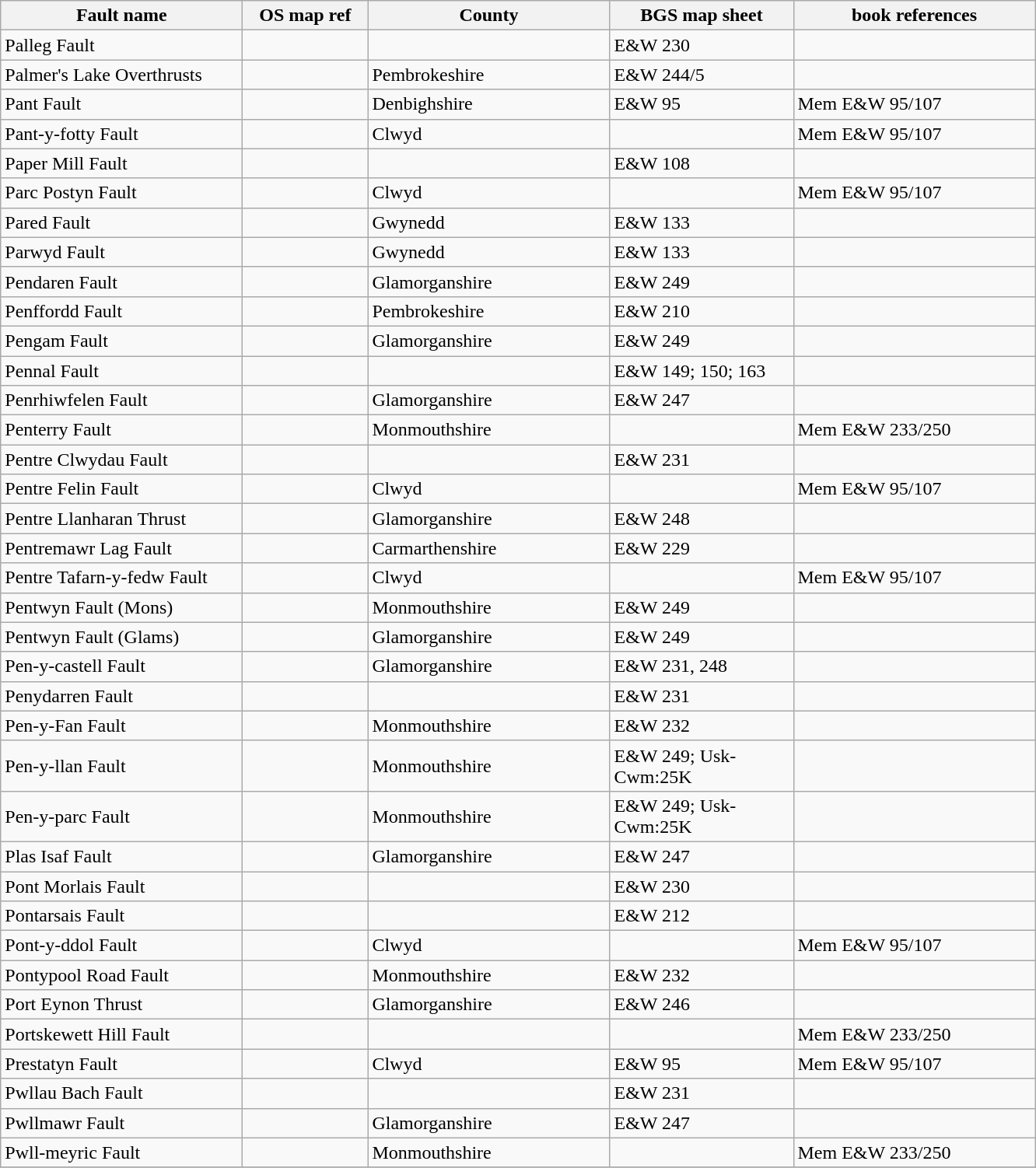<table class="wikitable">
<tr>
<th width="200pt">Fault name</th>
<th width="100pt">OS map ref</th>
<th width="200pt">County</th>
<th width="150pt">BGS map sheet</th>
<th width="200pt">book references</th>
</tr>
<tr>
<td>Palleg Fault</td>
<td></td>
<td></td>
<td>E&W 230</td>
<td></td>
</tr>
<tr>
<td>Palmer's Lake Overthrusts</td>
<td></td>
<td>Pembrokeshire</td>
<td>E&W 244/5</td>
<td></td>
</tr>
<tr>
<td>Pant Fault</td>
<td></td>
<td>Denbighshire</td>
<td>E&W 95</td>
<td>Mem E&W 95/107</td>
</tr>
<tr>
<td>Pant-y-fotty Fault</td>
<td></td>
<td>Clwyd</td>
<td></td>
<td>Mem E&W 95/107</td>
</tr>
<tr>
<td>Paper Mill Fault</td>
<td></td>
<td></td>
<td>E&W 108</td>
<td></td>
</tr>
<tr>
<td>Parc Postyn Fault</td>
<td></td>
<td>Clwyd</td>
<td></td>
<td>Mem E&W 95/107</td>
</tr>
<tr>
<td>Pared Fault</td>
<td></td>
<td>Gwynedd</td>
<td>E&W 133</td>
<td></td>
</tr>
<tr>
<td>Parwyd Fault</td>
<td></td>
<td>Gwynedd</td>
<td>E&W 133</td>
<td></td>
</tr>
<tr>
<td>Pendaren Fault</td>
<td></td>
<td>Glamorganshire</td>
<td>E&W 249</td>
<td></td>
</tr>
<tr>
<td>Penffordd Fault</td>
<td></td>
<td>Pembrokeshire</td>
<td>E&W 210</td>
<td></td>
</tr>
<tr>
<td>Pengam Fault</td>
<td></td>
<td>Glamorganshire</td>
<td>E&W 249</td>
<td></td>
</tr>
<tr>
<td>Pennal Fault</td>
<td></td>
<td></td>
<td>E&W 149; 150; 163</td>
<td></td>
</tr>
<tr>
<td>Penrhiwfelen Fault</td>
<td></td>
<td>Glamorganshire</td>
<td>E&W 247</td>
<td></td>
</tr>
<tr>
<td>Penterry Fault</td>
<td></td>
<td>Monmouthshire</td>
<td></td>
<td>Mem E&W 233/250</td>
</tr>
<tr>
<td>Pentre Clwydau Fault</td>
<td></td>
<td></td>
<td>E&W 231</td>
<td></td>
</tr>
<tr>
<td>Pentre Felin Fault</td>
<td></td>
<td>Clwyd</td>
<td></td>
<td>Mem E&W 95/107</td>
</tr>
<tr>
<td>Pentre Llanharan Thrust</td>
<td></td>
<td>Glamorganshire</td>
<td>E&W 248</td>
<td></td>
</tr>
<tr>
<td>Pentremawr Lag Fault</td>
<td></td>
<td>Carmarthenshire</td>
<td>E&W 229</td>
<td></td>
</tr>
<tr>
<td>Pentre Tafarn-y-fedw Fault</td>
<td></td>
<td>Clwyd</td>
<td></td>
<td>Mem E&W 95/107</td>
</tr>
<tr>
<td>Pentwyn Fault (Mons)</td>
<td></td>
<td>Monmouthshire</td>
<td>E&W 249</td>
<td></td>
</tr>
<tr>
<td>Pentwyn Fault (Glams)</td>
<td></td>
<td>Glamorganshire</td>
<td>E&W 249</td>
<td></td>
</tr>
<tr>
<td>Pen-y-castell Fault</td>
<td></td>
<td>Glamorganshire</td>
<td>E&W 231, 248</td>
<td></td>
</tr>
<tr>
<td>Penydarren Fault</td>
<td></td>
<td></td>
<td>E&W 231</td>
<td></td>
</tr>
<tr>
<td>Pen-y-Fan Fault</td>
<td></td>
<td>Monmouthshire</td>
<td>E&W 232</td>
<td></td>
</tr>
<tr>
<td>Pen-y-llan Fault</td>
<td></td>
<td>Monmouthshire</td>
<td>E&W 249; Usk-Cwm:25K</td>
<td></td>
</tr>
<tr>
<td>Pen-y-parc Fault</td>
<td></td>
<td>Monmouthshire</td>
<td>E&W 249; Usk-Cwm:25K</td>
<td></td>
</tr>
<tr>
<td>Plas Isaf Fault</td>
<td></td>
<td>Glamorganshire</td>
<td>E&W 247</td>
<td></td>
</tr>
<tr>
<td>Pont Morlais Fault</td>
<td></td>
<td></td>
<td>E&W 230</td>
<td></td>
</tr>
<tr>
<td>Pontarsais Fault</td>
<td></td>
<td></td>
<td>E&W 212</td>
<td></td>
</tr>
<tr>
<td>Pont-y-ddol Fault</td>
<td></td>
<td>Clwyd</td>
<td></td>
<td>Mem E&W 95/107</td>
</tr>
<tr>
<td>Pontypool Road Fault</td>
<td></td>
<td>Monmouthshire</td>
<td>E&W 232</td>
<td></td>
</tr>
<tr>
<td>Port Eynon Thrust</td>
<td></td>
<td>Glamorganshire</td>
<td>E&W 246</td>
<td></td>
</tr>
<tr>
<td>Portskewett Hill Fault</td>
<td></td>
<td></td>
<td></td>
<td>Mem E&W 233/250</td>
</tr>
<tr>
<td>Prestatyn Fault</td>
<td></td>
<td>Clwyd</td>
<td>E&W 95</td>
<td>Mem E&W 95/107</td>
</tr>
<tr>
<td>Pwllau Bach Fault</td>
<td></td>
<td></td>
<td>E&W 231</td>
<td></td>
</tr>
<tr>
<td>Pwllmawr Fault</td>
<td></td>
<td>Glamorganshire</td>
<td>E&W 247</td>
<td></td>
</tr>
<tr>
<td>Pwll-meyric Fault</td>
<td></td>
<td>Monmouthshire</td>
<td></td>
<td>Mem E&W 233/250</td>
</tr>
<tr>
</tr>
</table>
